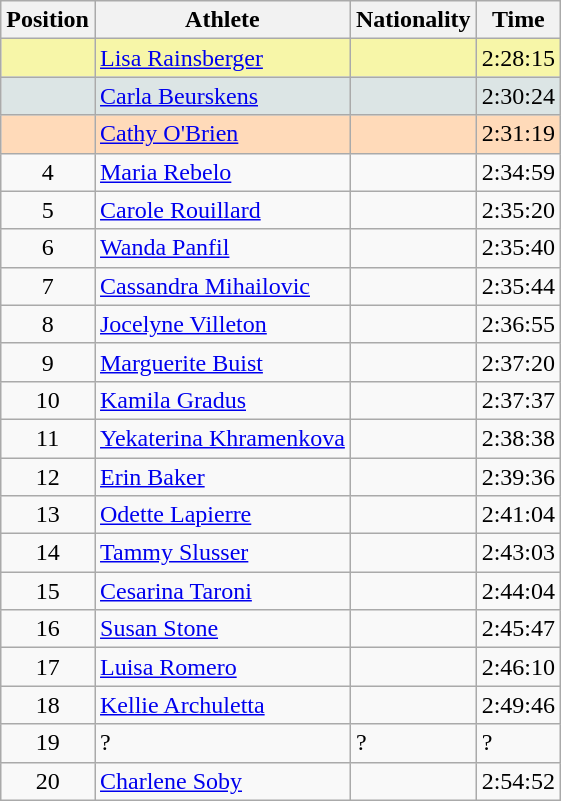<table class="wikitable sortable">
<tr>
<th>Position</th>
<th>Athlete</th>
<th>Nationality</th>
<th>Time</th>
</tr>
<tr bgcolor=#F7F6A8>
<td align=center></td>
<td><a href='#'>Lisa Rainsberger</a></td>
<td></td>
<td>2:28:15</td>
</tr>
<tr bgcolor=#DCE5E5>
<td align=center></td>
<td><a href='#'>Carla Beurskens</a></td>
<td></td>
<td>2:30:24</td>
</tr>
<tr bgcolor=#FFDAB9>
<td align=center></td>
<td><a href='#'>Cathy O'Brien</a></td>
<td></td>
<td>2:31:19</td>
</tr>
<tr>
<td align=center>4</td>
<td><a href='#'>Maria Rebelo</a></td>
<td></td>
<td>2:34:59</td>
</tr>
<tr>
<td align=center>5</td>
<td><a href='#'>Carole Rouillard</a></td>
<td></td>
<td>2:35:20</td>
</tr>
<tr>
<td align=center>6</td>
<td><a href='#'>Wanda Panfil</a></td>
<td></td>
<td>2:35:40</td>
</tr>
<tr>
<td align=center>7</td>
<td><a href='#'>Cassandra Mihailovic</a></td>
<td></td>
<td>2:35:44</td>
</tr>
<tr>
<td align=center>8</td>
<td><a href='#'>Jocelyne Villeton</a></td>
<td></td>
<td>2:36:55</td>
</tr>
<tr>
<td align=center>9</td>
<td><a href='#'>Marguerite Buist</a></td>
<td></td>
<td>2:37:20</td>
</tr>
<tr>
<td align=center>10</td>
<td><a href='#'>Kamila Gradus</a></td>
<td></td>
<td>2:37:37</td>
</tr>
<tr>
<td align=center>11</td>
<td><a href='#'>Yekaterina Khramenkova</a></td>
<td></td>
<td>2:38:38</td>
</tr>
<tr>
<td align=center>12</td>
<td><a href='#'>Erin Baker</a></td>
<td></td>
<td>2:39:36</td>
</tr>
<tr>
<td align=center>13</td>
<td><a href='#'>Odette Lapierre</a></td>
<td></td>
<td>2:41:04</td>
</tr>
<tr>
<td align=center>14</td>
<td><a href='#'>Tammy Slusser</a></td>
<td></td>
<td>2:43:03</td>
</tr>
<tr>
<td align=center>15</td>
<td><a href='#'>Cesarina Taroni</a></td>
<td></td>
<td>2:44:04</td>
</tr>
<tr>
<td align=center>16</td>
<td><a href='#'>Susan Stone</a></td>
<td></td>
<td>2:45:47</td>
</tr>
<tr>
<td align=center>17</td>
<td><a href='#'>Luisa Romero</a></td>
<td></td>
<td>2:46:10</td>
</tr>
<tr>
<td align=center>18</td>
<td><a href='#'>Kellie Archuletta</a></td>
<td></td>
<td>2:49:46</td>
</tr>
<tr>
<td align=center>19</td>
<td>?</td>
<td>?</td>
<td>?</td>
</tr>
<tr>
<td align=center>20</td>
<td><a href='#'>Charlene Soby</a></td>
<td></td>
<td>2:54:52</td>
</tr>
</table>
